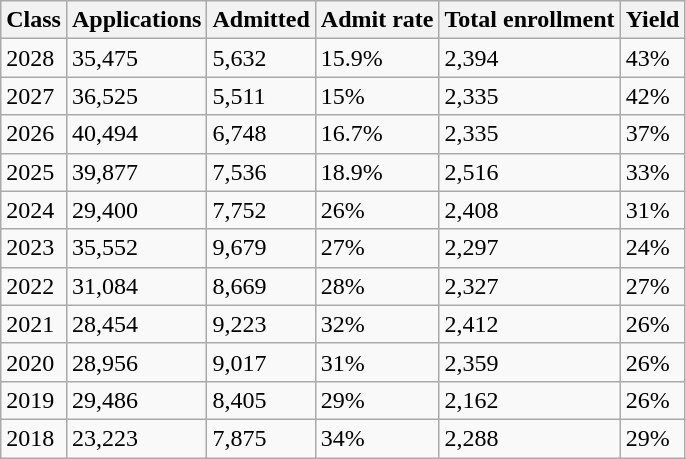<table class="wikitable sortable mw-collapsible">
<tr>
<th>Class</th>
<th>Applications</th>
<th>Admitted</th>
<th>Admit rate</th>
<th>Total enrollment</th>
<th>Yield</th>
</tr>
<tr>
<td>2028</td>
<td>35,475</td>
<td>5,632</td>
<td>15.9%</td>
<td>2,394</td>
<td>43%</td>
</tr>
<tr>
<td>2027</td>
<td>36,525</td>
<td>5,511</td>
<td>15%</td>
<td>2,335</td>
<td>42%</td>
</tr>
<tr>
<td>2026</td>
<td>40,494</td>
<td>6,748</td>
<td>16.7%</td>
<td>2,335</td>
<td>37%</td>
</tr>
<tr>
<td>2025</td>
<td>39,877</td>
<td>7,536</td>
<td>18.9%</td>
<td>2,516</td>
<td>33%</td>
</tr>
<tr>
<td>2024</td>
<td>29,400</td>
<td>7,752</td>
<td>26%</td>
<td>2,408</td>
<td>31%</td>
</tr>
<tr>
<td>2023</td>
<td>35,552</td>
<td>9,679</td>
<td>27%</td>
<td>2,297</td>
<td>24%</td>
</tr>
<tr>
<td>2022</td>
<td>31,084</td>
<td>8,669</td>
<td>28%</td>
<td>2,327</td>
<td>27%</td>
</tr>
<tr>
<td>2021</td>
<td>28,454</td>
<td>9,223</td>
<td>32%</td>
<td>2,412</td>
<td>26%</td>
</tr>
<tr>
<td>2020</td>
<td>28,956</td>
<td>9,017</td>
<td>31%</td>
<td>2,359</td>
<td>26%</td>
</tr>
<tr>
<td>2019</td>
<td>29,486</td>
<td>8,405</td>
<td>29%</td>
<td>2,162</td>
<td>26%</td>
</tr>
<tr>
<td>2018</td>
<td>23,223</td>
<td>7,875</td>
<td>34%</td>
<td>2,288</td>
<td>29%</td>
</tr>
</table>
